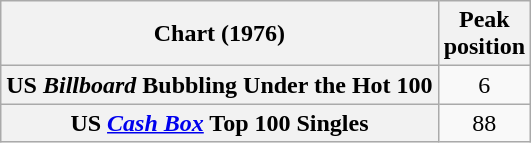<table class="wikitable plainrowheaders" style="text-align:center">
<tr>
<th>Chart (1976)</th>
<th>Peak<br>position</th>
</tr>
<tr>
<th scope="row">US <em>Billboard</em> Bubbling Under the Hot 100</th>
<td>6</td>
</tr>
<tr>
<th scope="row">US <em><a href='#'>Cash Box</a></em> Top 100 Singles</th>
<td>88</td>
</tr>
</table>
